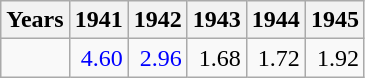<table class="wikitable sortable" style="text-align:right">
<tr>
<th>Years</th>
<th>1941</th>
<th>1942</th>
<th>1943</th>
<th>1944</th>
<th>1945</th>
</tr>
<tr>
<td></td>
<td style="text-align:right; color:blue;">4.60</td>
<td style="text-align:right; color:blue;">2.96</td>
<td>1.68</td>
<td>1.72</td>
<td>1.92</td>
</tr>
</table>
